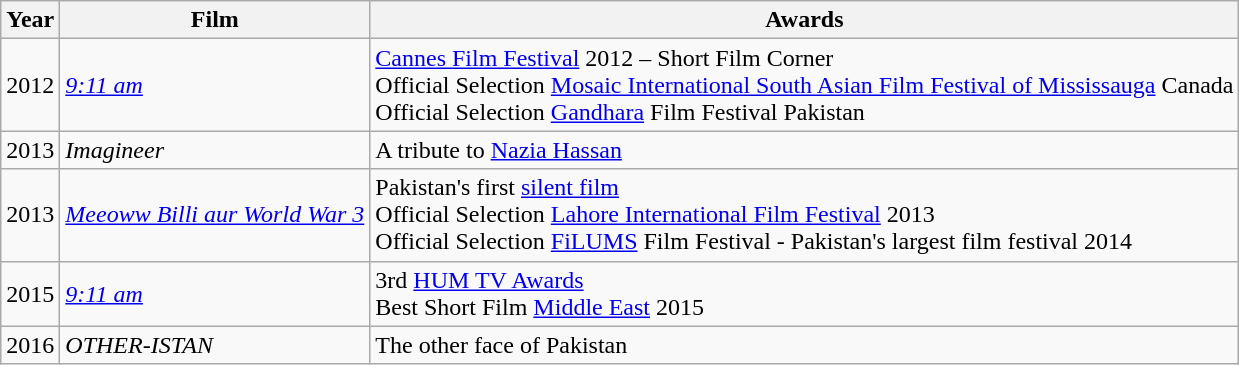<table class="wikitable">
<tr>
<th>Year</th>
<th>Film</th>
<th>Awards</th>
</tr>
<tr>
<td>2012</td>
<td><em><a href='#'>9:11 am</a></em></td>
<td><a href='#'>Cannes Film Festival</a> 2012 – Short Film Corner<br>Official Selection <a href='#'>Mosaic International South Asian Film Festival of Mississauga</a> Canada<br>Official Selection <a href='#'>Gandhara</a> Film Festival Pakistan</td>
</tr>
<tr>
<td>2013</td>
<td><em>Imagineer</em></td>
<td>A tribute to <a href='#'>Nazia Hassan</a></td>
</tr>
<tr>
<td>2013</td>
<td><em><a href='#'>Meeoww Billi aur World War 3</a></em></td>
<td>Pakistan's first <a href='#'>silent film</a><br>Official Selection <a href='#'>Lahore International Film Festival</a> 2013<br>Official Selection <a href='#'>FiLUMS</a> Film Festival - Pakistan's largest film festival 2014</td>
</tr>
<tr>
<td>2015</td>
<td><em><a href='#'>9:11 am</a></em></td>
<td>3rd <a href='#'>HUM TV Awards</a><br>Best Short Film <a href='#'>Middle East</a> 2015</td>
</tr>
<tr>
<td>2016</td>
<td><em>OTHER-ISTAN</em></td>
<td>The other face of Pakistan</td>
</tr>
</table>
